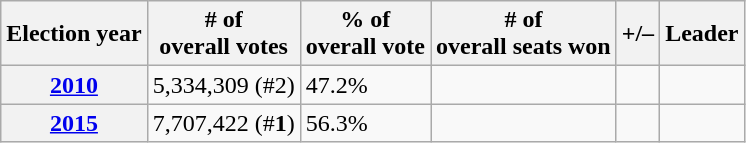<table class=wikitable>
<tr>
<th>Election year</th>
<th># of<br>overall votes</th>
<th>% of<br>overall vote</th>
<th># of<br>overall seats won</th>
<th>+/–</th>
<th>Leader</th>
</tr>
<tr>
<th><a href='#'>2010</a></th>
<td>5,334,309 (#2)</td>
<td>47.2%</td>
<td></td>
<td></td>
<td></td>
</tr>
<tr>
<th><a href='#'>2015</a></th>
<td>7,707,422 (#<strong>1</strong>)</td>
<td>56.3%</td>
<td></td>
<td></td>
<td></td>
</tr>
</table>
